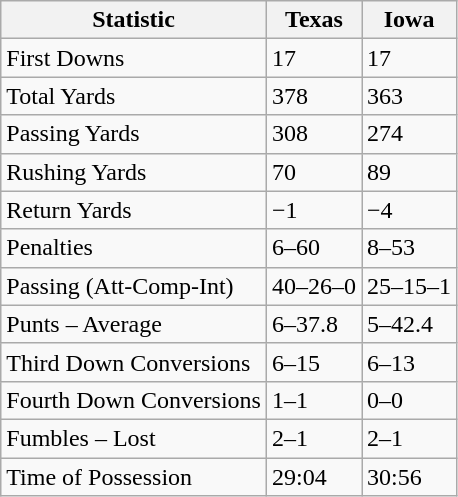<table class="wikitable">
<tr>
<th>Statistic</th>
<th>Texas</th>
<th>Iowa</th>
</tr>
<tr>
<td>First Downs</td>
<td>17</td>
<td>17</td>
</tr>
<tr>
<td>Total Yards</td>
<td>378</td>
<td>363</td>
</tr>
<tr>
<td>Passing Yards</td>
<td>308</td>
<td>274</td>
</tr>
<tr>
<td>Rushing Yards</td>
<td>70</td>
<td>89</td>
</tr>
<tr>
<td>Return Yards</td>
<td>−1</td>
<td>−4</td>
</tr>
<tr>
<td>Penalties</td>
<td>6–60</td>
<td>8–53</td>
</tr>
<tr>
<td>Passing (Att-Comp-Int)</td>
<td>40–26–0</td>
<td>25–15–1</td>
</tr>
<tr>
<td>Punts – Average</td>
<td>6–37.8</td>
<td>5–42.4</td>
</tr>
<tr>
<td>Third Down Conversions</td>
<td>6–15</td>
<td>6–13</td>
</tr>
<tr>
<td>Fourth Down Conversions</td>
<td>1–1</td>
<td>0–0</td>
</tr>
<tr>
<td>Fumbles – Lost</td>
<td>2–1</td>
<td>2–1</td>
</tr>
<tr>
<td>Time of Possession</td>
<td>29:04</td>
<td>30:56</td>
</tr>
</table>
